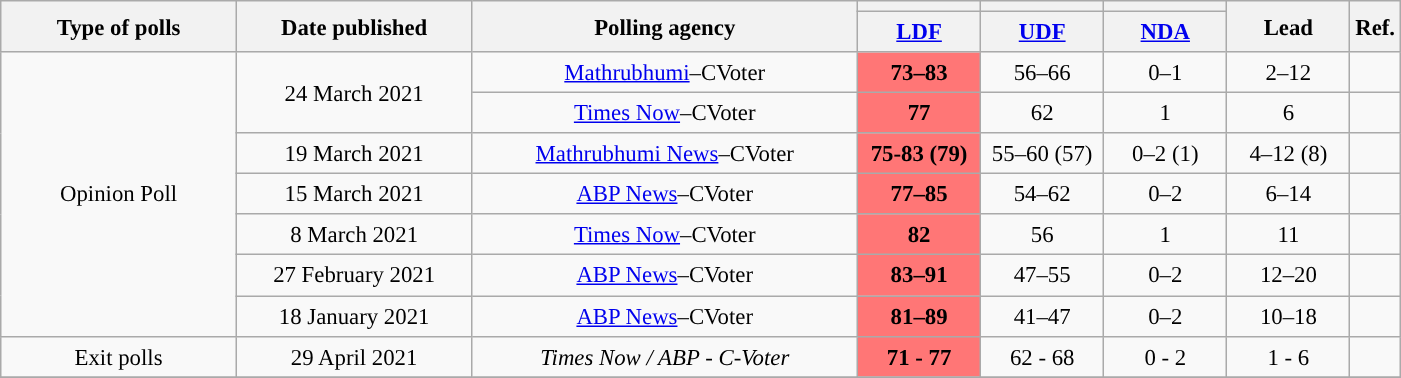<table class="wikitable" style="text-align:center; font-size:95%; line-height:20px">
<tr>
<th rowspan="2" width="150px">Type of polls</th>
<th rowspan="2" width="150px">Date published</th>
<th rowspan="2" width="250px">Polling agency</th>
<th style="background:"></th>
<th style="background:"></th>
<th style="background:"></th>
<th rowspan="2" width="75px">Lead</th>
<th rowspan="2">Ref.</th>
</tr>
<tr>
<th style="width:75px;"><a href='#'>LDF</a></th>
<th style="width:75px;"><a href='#'>UDF</a></th>
<th style="width:75px;"><a href='#'>NDA</a></th>
</tr>
<tr>
<td rowspan="7">Opinion Poll</td>
<td rowspan="2">24 March 2021</td>
<td><a href='#'>Mathrubhumi</a>–CVoter</td>
<td style="background:#FF7676;"><strong>73–83</strong></td>
<td>56–66</td>
<td>0–1</td>
<td style="background:">2–12</td>
<td></td>
</tr>
<tr>
<td><a href='#'>Times Now</a>–CVoter</td>
<td style="background:#FF7676;"><strong>77</strong></td>
<td>62</td>
<td>1</td>
<td style="background:">6</td>
<td></td>
</tr>
<tr>
<td>19 March 2021</td>
<td><a href='#'>Mathrubhumi News</a>–CVoter</td>
<td style="background:#FF7676;"><strong>75-83 (79)</strong></td>
<td>55–60 (57)</td>
<td>0–2 (1)</td>
<td style="background:">4–12 (8)</td>
<td></td>
</tr>
<tr>
<td rowspan="1">15 March 2021</td>
<td><a href='#'>ABP News</a>–CVoter</td>
<td style="background:#FF7676;"><strong>77–85</strong></td>
<td>54–62</td>
<td>0–2</td>
<td style="background:">6–14</td>
<td></td>
</tr>
<tr>
<td>8 March 2021</td>
<td><a href='#'>Times Now</a>–CVoter</td>
<td style="background:#FF7676;"><strong>82</strong></td>
<td>56</td>
<td>1</td>
<td style="background:">11</td>
<td></td>
</tr>
<tr>
<td>27 February 2021</td>
<td><a href='#'>ABP News</a>–CVoter</td>
<td style="background:#FF7676;"><strong>83–91</strong></td>
<td>47–55</td>
<td>0–2</td>
<td style="background:">12–20</td>
<td></td>
</tr>
<tr>
<td>18 January 2021</td>
<td><a href='#'>ABP News</a>–CVoter</td>
<td style="background:#FF7676;"><strong>81–89</strong></td>
<td>41–47</td>
<td>0–2</td>
<td style="background:">10–18</td>
<td></td>
</tr>
<tr>
<td>Exit polls</td>
<td>29 April 2021</td>
<td><em>Times Now / ABP - C-Voter</em></td>
<td style="background:#FF7676;"><strong>71 - 77</strong></td>
<td>62 - 68</td>
<td>0 - 2</td>
<td style="background:">1 - 6</td>
<td></td>
</tr>
<tr>
</tr>
</table>
